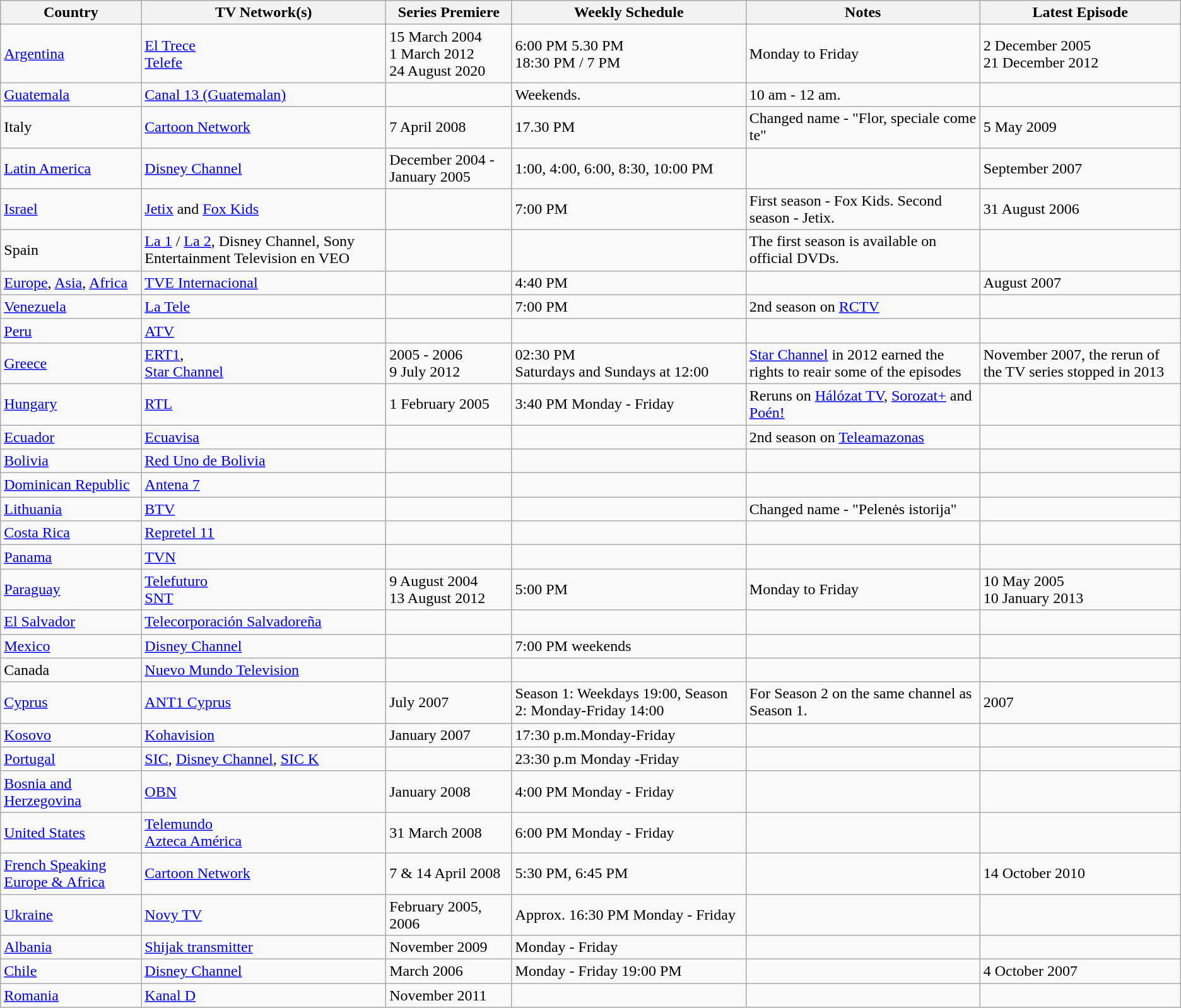<table class="wikitable">
<tr>
<th>Country</th>
<th>TV Network(s)</th>
<th>Series Premiere</th>
<th>Weekly Schedule</th>
<th>Notes</th>
<th>Latest Episode</th>
</tr>
<tr>
<td> <a href='#'>Argentina</a></td>
<td><a href='#'>El Trece</a><br><a href='#'>Telefe</a></td>
<td>15 March 2004<br>1 March 2012<br>24 August 2020</td>
<td>6:00 PM 5.30 PM<br>18:30 PM / 7 PM</td>
<td>Monday to Friday</td>
<td>2 December 2005<br>21 December 2012</td>
</tr>
<tr>
<td> <a href='#'>Guatemala</a></td>
<td><a href='#'>Canal 13 (Guatemalan)</a></td>
<td></td>
<td>Weekends.</td>
<td>10 am - 12 am.</td>
<td></td>
</tr>
<tr>
<td> Italy</td>
<td><a href='#'>Cartoon Network</a></td>
<td>7 April 2008</td>
<td>17.30 PM</td>
<td>Changed name - "Flor, speciale come te"</td>
<td>5 May 2009</td>
</tr>
<tr>
<td><a href='#'>Latin America</a></td>
<td><a href='#'>Disney Channel</a></td>
<td>December 2004 - January 2005</td>
<td>1:00, 4:00, 6:00, 8:30, 10:00 PM</td>
<td></td>
<td>September 2007</td>
</tr>
<tr>
<td> <a href='#'>Israel</a></td>
<td><a href='#'>Jetix</a> and <a href='#'>Fox Kids</a></td>
<td></td>
<td>7:00 PM</td>
<td>First season - Fox Kids. Second season - Jetix.</td>
<td>31 August 2006</td>
</tr>
<tr>
<td> Spain</td>
<td><a href='#'>La 1</a> / <a href='#'>La 2</a>, Disney Channel, Sony Entertainment Television en VEO</td>
<td></td>
<td></td>
<td>The first season is available on official DVDs.</td>
<td></td>
</tr>
<tr>
<td> <a href='#'>Europe</a>, <a href='#'>Asia</a>, <a href='#'>Africa</a></td>
<td><a href='#'>TVE Internacional</a></td>
<td></td>
<td>4:40 PM</td>
<td></td>
<td>August 2007</td>
</tr>
<tr>
<td> <a href='#'>Venezuela</a></td>
<td><a href='#'>La Tele</a></td>
<td></td>
<td>7:00 PM</td>
<td>2nd season on <a href='#'>RCTV</a></td>
<td></td>
</tr>
<tr>
<td> <a href='#'>Peru</a></td>
<td><a href='#'>ATV</a></td>
<td></td>
<td></td>
<td></td>
<td></td>
</tr>
<tr>
<td> <a href='#'>Greece</a></td>
<td><a href='#'>ERT1</a>,<br><a href='#'>Star Channel</a></td>
<td>2005 - 2006 <br>9 July 2012</td>
<td>02:30 PM <br>Saturdays and Sundays at 12:00</td>
<td><a href='#'>Star Channel</a> in 2012 earned the rights to reair some of the episodes</td>
<td>November 2007, the rerun of the TV series stopped in 2013</td>
</tr>
<tr>
<td> <a href='#'>Hungary</a></td>
<td><a href='#'>RTL</a></td>
<td>1 February 2005</td>
<td>3:40 PM Monday - Friday</td>
<td>Reruns on <a href='#'>Hálózat TV</a>, <a href='#'>Sorozat+</a> and <a href='#'>Poén!</a></td>
<td></td>
</tr>
<tr>
<td> <a href='#'>Ecuador</a></td>
<td><a href='#'>Ecuavisa</a></td>
<td></td>
<td></td>
<td>2nd season on <a href='#'>Teleamazonas</a></td>
<td></td>
</tr>
<tr>
<td> <a href='#'>Bolivia</a></td>
<td><a href='#'>Red Uno de Bolivia</a></td>
<td></td>
<td></td>
<td></td>
<td></td>
</tr>
<tr>
<td> <a href='#'>Dominican Republic</a></td>
<td><a href='#'>Antena 7</a></td>
<td></td>
<td></td>
<td></td>
<td></td>
</tr>
<tr>
<td> <a href='#'>Lithuania</a></td>
<td><a href='#'>BTV</a></td>
<td></td>
<td></td>
<td>Changed name - "Pelenės istorija"</td>
<td></td>
</tr>
<tr>
<td> <a href='#'>Costa Rica</a></td>
<td><a href='#'>Repretel 11</a></td>
<td></td>
<td></td>
<td></td>
<td></td>
</tr>
<tr>
<td> <a href='#'>Panama</a></td>
<td><a href='#'>TVN</a></td>
<td></td>
<td></td>
<td></td>
<td></td>
</tr>
<tr>
<td> <a href='#'>Paraguay</a></td>
<td><a href='#'>Telefuturo</a><br><a href='#'>SNT</a></td>
<td>9 August 2004<br>13 August 2012</td>
<td>5:00 PM</td>
<td>Monday to Friday</td>
<td>10 May 2005<br>10 January 2013</td>
</tr>
<tr>
<td> <a href='#'>El Salvador</a></td>
<td><a href='#'>Telecorporación Salvadoreña</a></td>
<td></td>
<td></td>
<td></td>
<td></td>
</tr>
<tr>
<td> <a href='#'>Mexico</a></td>
<td><a href='#'>Disney Channel</a></td>
<td></td>
<td>7:00 PM weekends</td>
<td></td>
<td></td>
</tr>
<tr>
<td> Canada</td>
<td><a href='#'>Nuevo Mundo Television</a></td>
<td></td>
<td></td>
<td></td>
<td></td>
</tr>
<tr>
<td> <a href='#'>Cyprus</a></td>
<td><a href='#'>ANT1 Cyprus</a></td>
<td>July 2007</td>
<td>Season 1: Weekdays 19:00, Season 2: Monday-Friday 14:00</td>
<td>For Season 2 on the same channel as Season 1.</td>
<td>2007</td>
</tr>
<tr>
<td> <a href='#'>Kosovo</a></td>
<td><a href='#'>Kohavision</a></td>
<td>January 2007</td>
<td>17:30 p.m.Monday-Friday</td>
<td></td>
<td></td>
</tr>
<tr>
<td> <a href='#'>Portugal</a></td>
<td><a href='#'>SIC</a>, <a href='#'>Disney Channel</a>, <a href='#'>SIC K</a></td>
<td></td>
<td>23:30 p.m Monday -Friday</td>
<td></td>
<td></td>
</tr>
<tr>
<td> <a href='#'>Bosnia and Herzegovina</a></td>
<td><a href='#'>OBN</a></td>
<td>January 2008</td>
<td>4:00 PM Monday - Friday</td>
<td></td>
<td></td>
</tr>
<tr>
<td> <a href='#'>United States</a></td>
<td><a href='#'>Telemundo</a><br> <a href='#'>Azteca América</a></td>
<td>31 March 2008</td>
<td>6:00 PM Monday - Friday</td>
<td></td>
<td></td>
</tr>
<tr>
<td> <a href='#'>French Speaking Europe & Africa</a></td>
<td><a href='#'>Cartoon Network</a></td>
<td>7 & 14 April 2008</td>
<td>5:30 PM, 6:45 PM</td>
<td></td>
<td>14 October 2010</td>
</tr>
<tr>
<td> <a href='#'>Ukraine</a></td>
<td><a href='#'>Novy TV</a></td>
<td>February 2005, 2006</td>
<td>Approx. 16:30 PM Monday - Friday</td>
<td></td>
<td></td>
</tr>
<tr>
<td> <a href='#'>Albania</a></td>
<td><a href='#'>Shijak transmitter</a></td>
<td>November 2009</td>
<td>Monday - Friday</td>
<td></td>
<td></td>
</tr>
<tr>
<td> <a href='#'>Chile</a></td>
<td><a href='#'>Disney Channel</a></td>
<td>March 2006</td>
<td>Monday - Friday 19:00 PM</td>
<td></td>
<td>4 October 2007</td>
</tr>
<tr>
<td> <a href='#'>Romania</a></td>
<td><a href='#'>Kanal D</a></td>
<td>November 2011</td>
<td></td>
<td></td>
<td></td>
</tr>
</table>
